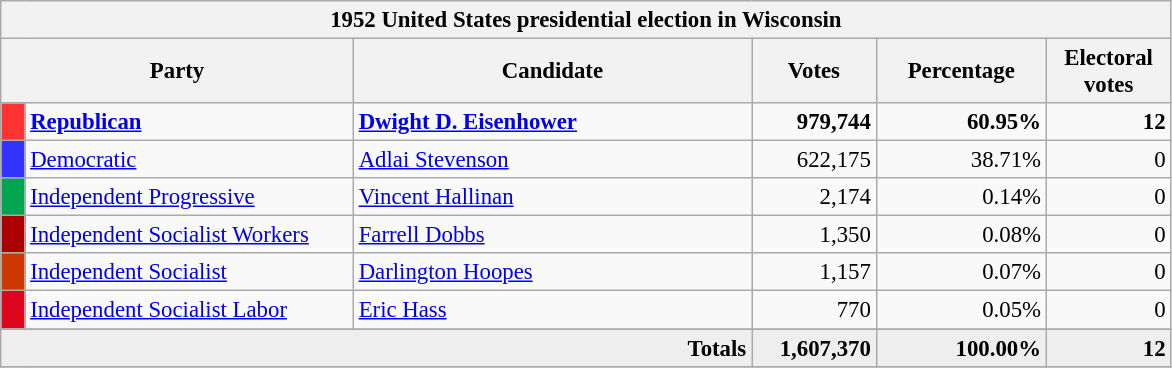<table class="wikitable nowrap" style="font-size: 95%;">
<tr>
<th colspan="6">1952 United States presidential election in Wisconsin</th>
</tr>
<tr>
<th colspan="2" style="width: 15em">Party</th>
<th style="width: 17em">Candidate</th>
<th style="width: 5em">Votes</th>
<th style="width: 7em">Percentage</th>
<th style="width: 5em">Electoral votes</th>
</tr>
<tr>
<th style="background-color:#FF3333; width: 3px"></th>
<td style="width: 130px"><strong><a href='#'>Republican</a></strong></td>
<td><strong><a href='#'>Dwight D. Eisenhower</a></strong></td>
<td align="right"><strong>979,744</strong></td>
<td align="right"><strong>60.95%</strong></td>
<td align="right"><strong>12</strong></td>
</tr>
<tr>
<th style="background-color:#3333FF; width: 3px"></th>
<td style="width: 130px"><a href='#'>Democratic</a></td>
<td><a href='#'>Adlai Stevenson</a></td>
<td align="right">622,175</td>
<td align="right">38.71%</td>
<td align="right">0</td>
</tr>
<tr>
<th style="background-color:#00A550; width: 3px"></th>
<td style="width: 130px"><a href='#'>Independent Progressive</a></td>
<td><a href='#'>Vincent Hallinan</a></td>
<td align="right">2,174</td>
<td align="right">0.14%</td>
<td align="right">0</td>
</tr>
<tr>
<th style="background-color:#AA0000; width: 3px"></th>
<td style="width: 130px"><a href='#'>Independent Socialist Workers</a></td>
<td><a href='#'>Farrell Dobbs</a></td>
<td align="right">1,350</td>
<td align="right">0.08%</td>
<td align="right">0</td>
</tr>
<tr>
<th style="background-color:#CD3700; width: 3px"></th>
<td style="width: 130px"><a href='#'>Independent Socialist</a></td>
<td><a href='#'>Darlington Hoopes</a></td>
<td align="right">1,157</td>
<td align="right">0.07%</td>
<td align="right">0</td>
</tr>
<tr>
<th style="background-color:#DD051D; width: 3px"></th>
<td style="width: 130px"><a href='#'>Independent Socialist Labor</a></td>
<td><a href='#'>Eric Hass</a></td>
<td align="right">770</td>
<td align="right">0.05%</td>
<td align="right">0</td>
</tr>
<tr>
</tr>
<tr bgcolor="#EEEEEE">
<td colspan="3" align="right"><strong>Totals</strong></td>
<td align="right"><strong>1,607,370</strong></td>
<td align="right"><strong>100.00%</strong></td>
<td align="right"><strong>12</strong></td>
</tr>
<tr>
</tr>
</table>
